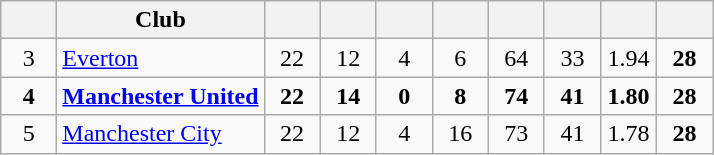<table class="wikitable" style="text-align:center">
<tr>
<th width=30></th>
<th>Club</th>
<th width=30></th>
<th width=30></th>
<th width=30></th>
<th width=30></th>
<th width=30></th>
<th width=30></th>
<th width=30></th>
<th width=30></th>
</tr>
<tr>
<td>3</td>
<td align=left><a href='#'>Everton</a></td>
<td>22</td>
<td>12</td>
<td>4</td>
<td>6</td>
<td>64</td>
<td>33</td>
<td>1.94</td>
<td><strong>28</strong></td>
</tr>
<tr>
<td><strong>4</strong></td>
<td align=left><strong><a href='#'>Manchester United</a></strong></td>
<td><strong>22</strong></td>
<td><strong>14</strong></td>
<td><strong>0</strong></td>
<td><strong>8</strong></td>
<td><strong>74</strong></td>
<td><strong>41</strong></td>
<td><strong>1.80</strong></td>
<td><strong>28</strong></td>
</tr>
<tr>
<td>5</td>
<td align=left><a href='#'>Manchester City</a></td>
<td>22</td>
<td>12</td>
<td>4</td>
<td>16</td>
<td>73</td>
<td>41</td>
<td>1.78</td>
<td><strong>28</strong></td>
</tr>
</table>
